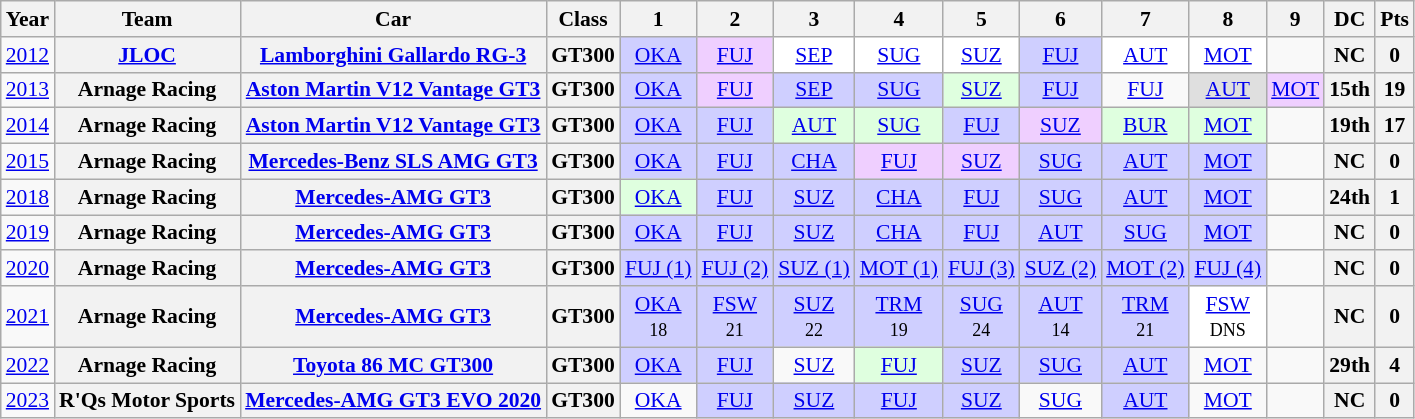<table class="wikitable" style="text-align:center; font-size:90%">
<tr>
<th>Year</th>
<th>Team</th>
<th>Car</th>
<th>Class</th>
<th>1</th>
<th>2</th>
<th>3</th>
<th>4</th>
<th>5</th>
<th>6</th>
<th>7</th>
<th>8</th>
<th>9</th>
<th>DC</th>
<th>Pts</th>
</tr>
<tr>
<td><a href='#'>2012</a></td>
<th><a href='#'>JLOC</a></th>
<th><a href='#'>Lamborghini Gallardo RG-3</a></th>
<th>GT300</th>
<td style="background:#CFCFFF;"><a href='#'>OKA</a><br></td>
<td style="background:#EFCFFF;"><a href='#'>FUJ</a><br></td>
<td style="background:#FFFFFF;"><a href='#'>SEP</a></td>
<td style="background:#FFFFFF;"><a href='#'>SUG</a></td>
<td style="background:#FFFFFF;"><a href='#'>SUZ</a></td>
<td style="background:#CFCFFF;"><a href='#'>FUJ</a><br></td>
<td style="background:#FFFFFF;"><a href='#'>AUT</a></td>
<td style="background:#FFFFFF;"><a href='#'>MOT</a></td>
<td></td>
<th>NC</th>
<th>0</th>
</tr>
<tr>
<td><a href='#'>2013</a></td>
<th>Arnage Racing</th>
<th><a href='#'>Aston Martin V12 Vantage GT3</a></th>
<th>GT300</th>
<td style="background:#cfcfff;"><a href='#'>OKA</a><br></td>
<td style="background:#efcfff;"><a href='#'>FUJ</a><br></td>
<td style="background:#cfcfff;"><a href='#'>SEP</a><br></td>
<td style="background:#cfcfff;"><a href='#'>SUG</a><br></td>
<td style="background:#dfffdf;"><a href='#'>SUZ</a><br></td>
<td style="background:#cfcfff;"><a href='#'>FUJ</a><br></td>
<td><a href='#'>FUJ</a></td>
<td style="background:#dfdfdf;"><a href='#'>AUT</a><br></td>
<td style="background:#EFCFFF;"><a href='#'>MOT</a><br></td>
<th>15th</th>
<th>19</th>
</tr>
<tr>
<td><a href='#'>2014</a></td>
<th>Arnage Racing</th>
<th><a href='#'>Aston Martin V12 Vantage GT3</a></th>
<th>GT300</th>
<td style="background:#CFCFFF;"><a href='#'>OKA</a><br></td>
<td style="background:#CFCFFF;"><a href='#'>FUJ</a><br></td>
<td style="background:#DFFFDF;"><a href='#'>AUT</a><br></td>
<td style="background:#DFFFDF;"><a href='#'>SUG</a><br></td>
<td style="background:#CFCFFF;"><a href='#'>FUJ</a><br></td>
<td style="background:#EFCFFF;"><a href='#'>SUZ</a><br></td>
<td style="background:#DFFFDF;"><a href='#'>BUR</a><br></td>
<td style="background:#DFFFDF;"><a href='#'>MOT</a><br></td>
<td></td>
<th>19th</th>
<th>17</th>
</tr>
<tr>
<td><a href='#'>2015</a></td>
<th>Arnage Racing</th>
<th><a href='#'>Mercedes-Benz SLS AMG GT3</a></th>
<th>GT300</th>
<td style="background:#CFCFFF;"><a href='#'>OKA</a><br></td>
<td style="background:#CFCFFF;"><a href='#'>FUJ</a><br></td>
<td style="background:#CFCFFF;"><a href='#'>CHA</a><br></td>
<td style="background:#EFCFFF;"><a href='#'>FUJ</a><br></td>
<td style="background:#EFCFFF;"><a href='#'>SUZ</a><br></td>
<td style="background:#CFCFFF;"><a href='#'>SUG</a><br></td>
<td style="background:#CFCFFF;"><a href='#'>AUT</a><br></td>
<td style="background:#CFCFFF;"><a href='#'>MOT</a><br></td>
<td></td>
<th>NC</th>
<th>0</th>
</tr>
<tr>
<td><a href='#'>2018</a></td>
<th>Arnage Racing</th>
<th><a href='#'>Mercedes-AMG GT3</a></th>
<th>GT300</th>
<td style="background:#DFFFDF;"><a href='#'>OKA</a><br></td>
<td style="background:#CFCFFF;"><a href='#'>FUJ</a><br></td>
<td style="background:#CFCFFF;"><a href='#'>SUZ</a><br></td>
<td style="background:#CFCFFF;"><a href='#'>CHA</a><br></td>
<td style="background:#CFCFFF;"><a href='#'>FUJ</a><br></td>
<td style="background:#CFCFFF;"><a href='#'>SUG</a><br></td>
<td style="background:#CFCFFF;"><a href='#'>AUT</a><br></td>
<td style="background:#CFCFFF;"><a href='#'>MOT</a><br></td>
<td></td>
<th>24th</th>
<th>1</th>
</tr>
<tr>
<td><a href='#'>2019</a></td>
<th>Arnage Racing</th>
<th><a href='#'>Mercedes-AMG GT3</a></th>
<th>GT300</th>
<td style="background:#CFCFFF;"><a href='#'>OKA</a><br></td>
<td style="background:#CFCFFF;"><a href='#'>FUJ</a><br></td>
<td style="background:#CFCFFF;"><a href='#'>SUZ</a><br></td>
<td style="background:#CFCFFF;"><a href='#'>CHA</a><br></td>
<td style="background:#CFCFFF;"><a href='#'>FUJ</a><br></td>
<td style="background:#CFCFFF;"><a href='#'>AUT</a><br></td>
<td style="background:#CFCFFF;"><a href='#'>SUG</a><br></td>
<td style="background:#CFCFFF;"><a href='#'>MOT</a><br></td>
<td></td>
<th>NC</th>
<th>0</th>
</tr>
<tr>
<td><a href='#'>2020</a></td>
<th>Arnage Racing</th>
<th><a href='#'>Mercedes-AMG GT3</a></th>
<th>GT300</th>
<td style="background:#CFCFFF;"><a href='#'>FUJ (1)</a><br></td>
<td style="background:#CFCFFF;"><a href='#'>FUJ (2)</a><br></td>
<td style="background:#CFCFFF;"><a href='#'>SUZ (1)</a><br></td>
<td style="background:#CFCFFF;"><a href='#'>MOT (1)</a><br></td>
<td style="background:#CFCFFF;"><a href='#'>FUJ (3)</a><br></td>
<td style="background:#CFCFFF;"><a href='#'>SUZ (2)</a><br></td>
<td style="background:#CFCFFF;"><a href='#'>MOT (2)</a><br></td>
<td style="background:#CFCFFF;"><a href='#'>FUJ (4)</a><br></td>
<td></td>
<th>NC</th>
<th>0</th>
</tr>
<tr>
<td><a href='#'>2021</a></td>
<th>Arnage Racing</th>
<th><a href='#'>Mercedes-AMG GT3</a></th>
<th>GT300</th>
<td bgcolor="#CFCFFF"><a href='#'>OKA</a><br><small>18</small></td>
<td bgcolor="#CFCFFF"><a href='#'>FSW</a><br><small>21</small></td>
<td bgcolor="#CFCFFF"><a href='#'>SUZ</a><br><small>22</small></td>
<td bgcolor="#CFCFFF"><a href='#'>TRM</a><br><small>19</small></td>
<td bgcolor="#CFCFFF"><a href='#'>SUG</a><br><small>24</small></td>
<td bgcolor="#CFCFFF"><a href='#'>AUT</a><br><small>14</small></td>
<td bgcolor="#CFCFFF"><a href='#'>TRM</a><br><small>21</small></td>
<td bgcolor="#FFFFFF"><a href='#'>FSW</a><br><small>DNS</small></td>
<td></td>
<th>NC</th>
<th>0</th>
</tr>
<tr>
<td><a href='#'>2022</a></td>
<th>Arnage Racing</th>
<th><a href='#'>Toyota 86 MC GT300</a></th>
<th>GT300</th>
<td bgcolor="#CFCFFF"><a href='#'>OKA</a><br></td>
<td bgcolor="#CFCFFF"><a href='#'>FUJ</a><br></td>
<td style="background:#;"><a href='#'>SUZ</a><br></td>
<td style="background:#DFFFDF;"><a href='#'>FUJ</a><br></td>
<td bgcolor="#CFCFFF"><a href='#'>SUZ</a><br></td>
<td bgcolor="#CFCFFF"><a href='#'>SUG</a><br></td>
<td bgcolor="#CFCFFF"><a href='#'>AUT</a><br></td>
<td style="background:#;"><a href='#'>MOT</a><br></td>
<td></td>
<th>29th</th>
<th>4</th>
</tr>
<tr>
<td><a href='#'>2023</a></td>
<th>R'Qs Motor Sports</th>
<th><a href='#'>Mercedes-AMG GT3 EVO 2020</a></th>
<th>GT300</th>
<td><a href='#'>OKA</a></td>
<td style="background:#CFCFFF;"><a href='#'>FUJ</a><br></td>
<td style="background:#CFCFFF;"><a href='#'>SUZ</a><br></td>
<td style="background:#CFCFFF;"><a href='#'>FUJ</a><br></td>
<td style="background:#CFCFFF;"><a href='#'>SUZ</a><br></td>
<td><a href='#'>SUG</a></td>
<td style="background:#CFCFFF;"><a href='#'>AUT</a><br></td>
<td style="background:#;"><a href='#'>MOT</a><br></td>
<td></td>
<th>NC</th>
<th>0</th>
</tr>
</table>
